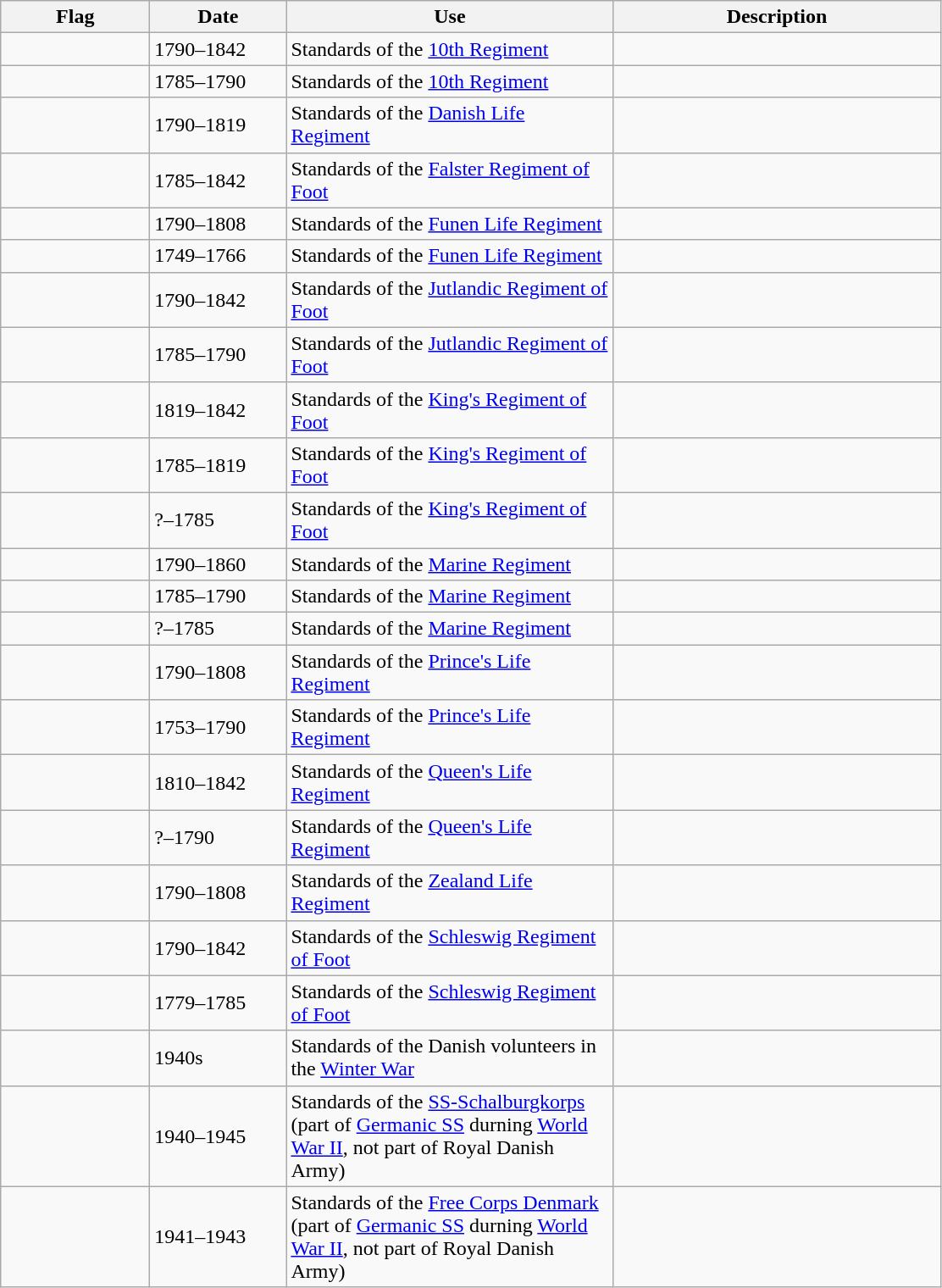<table class="wikitable">
<tr>
<th style="width:110px;">Flag</th>
<th style="width:100px;">Date</th>
<th style="width:250px;">Use</th>
<th style="width:250px;">Description</th>
</tr>
<tr>
<td></td>
<td>1790–1842</td>
<td>Standards of the <a href='#'>10th Regiment</a></td>
<td></td>
</tr>
<tr>
<td></td>
<td>1785–1790</td>
<td>Standards of the <a href='#'>10th Regiment</a></td>
<td></td>
</tr>
<tr>
<td></td>
<td>1790–1819</td>
<td>Standards of the <a href='#'>Danish Life Regiment</a></td>
<td></td>
</tr>
<tr>
<td></td>
<td>1785–1842</td>
<td>Standards of the <a href='#'>Falster Regiment of Foot</a></td>
<td></td>
</tr>
<tr>
<td></td>
<td>1790–1808</td>
<td>Standards of the <a href='#'>Funen Life Regiment</a></td>
<td></td>
</tr>
<tr>
<td></td>
<td>1749–1766</td>
<td>Standards of the <a href='#'>Funen Life Regiment</a></td>
<td></td>
</tr>
<tr>
<td></td>
<td>1790–1842</td>
<td>Standards of the <a href='#'>Jutlandic Regiment of Foot</a></td>
<td></td>
</tr>
<tr>
<td></td>
<td>1785–1790</td>
<td>Standards of the <a href='#'>Jutlandic Regiment of Foot</a></td>
<td></td>
</tr>
<tr>
<td></td>
<td>1819–1842</td>
<td>Standards of the <a href='#'>King's Regiment of Foot</a></td>
<td></td>
</tr>
<tr>
<td></td>
<td>1785–1819</td>
<td>Standards of the <a href='#'>King's Regiment of Foot</a></td>
<td></td>
</tr>
<tr>
<td></td>
<td>?–1785</td>
<td>Standards of the <a href='#'>King's Regiment of Foot</a></td>
<td></td>
</tr>
<tr>
<td></td>
<td>1790–1860</td>
<td>Standards of the <a href='#'>Marine Regiment</a></td>
<td></td>
</tr>
<tr>
<td></td>
<td>1785–1790</td>
<td>Standards of the <a href='#'>Marine Regiment</a></td>
<td></td>
</tr>
<tr>
<td></td>
<td>?–1785</td>
<td>Standards of the <a href='#'>Marine Regiment</a></td>
<td></td>
</tr>
<tr>
<td></td>
<td>1790–1808</td>
<td>Standards of the <a href='#'>Prince's Life Regiment</a></td>
<td></td>
</tr>
<tr>
<td></td>
<td>1753–1790</td>
<td>Standards of the <a href='#'>Prince's Life Regiment</a></td>
<td></td>
</tr>
<tr>
<td></td>
<td>1810–1842</td>
<td>Standards of the <a href='#'>Queen's Life Regiment</a></td>
<td></td>
</tr>
<tr>
<td></td>
<td>?–1790</td>
<td>Standards of the <a href='#'>Queen's Life Regiment</a></td>
<td></td>
</tr>
<tr>
<td></td>
<td>1790–1808</td>
<td>Standards of the <a href='#'>Zealand Life Regiment</a></td>
<td></td>
</tr>
<tr>
<td></td>
<td>1790–1842</td>
<td>Standards of the <a href='#'>Schleswig Regiment of Foot</a></td>
<td></td>
</tr>
<tr>
<td></td>
<td>1779–1785</td>
<td>Standards of the <a href='#'>Schleswig Regiment of Foot</a></td>
<td></td>
</tr>
<tr>
<td></td>
<td>1940s</td>
<td>Standards of the Danish volunteers in the <a href='#'>Winter War</a></td>
<td></td>
</tr>
<tr>
<td></td>
<td>1940–1945</td>
<td>Standards of the <a href='#'>SS-Schalburgkorps</a> (part of <a href='#'>Germanic SS</a> durning <a href='#'>World War II</a>, not part of Royal Danish Army)</td>
<td></td>
</tr>
<tr>
<td></td>
<td>1941–1943</td>
<td>Standards of the <a href='#'>Free Corps Denmark</a> (part of <a href='#'>Germanic SS</a> durning <a href='#'>World War II</a>, not part of Royal Danish Army)</td>
<td></td>
</tr>
</table>
